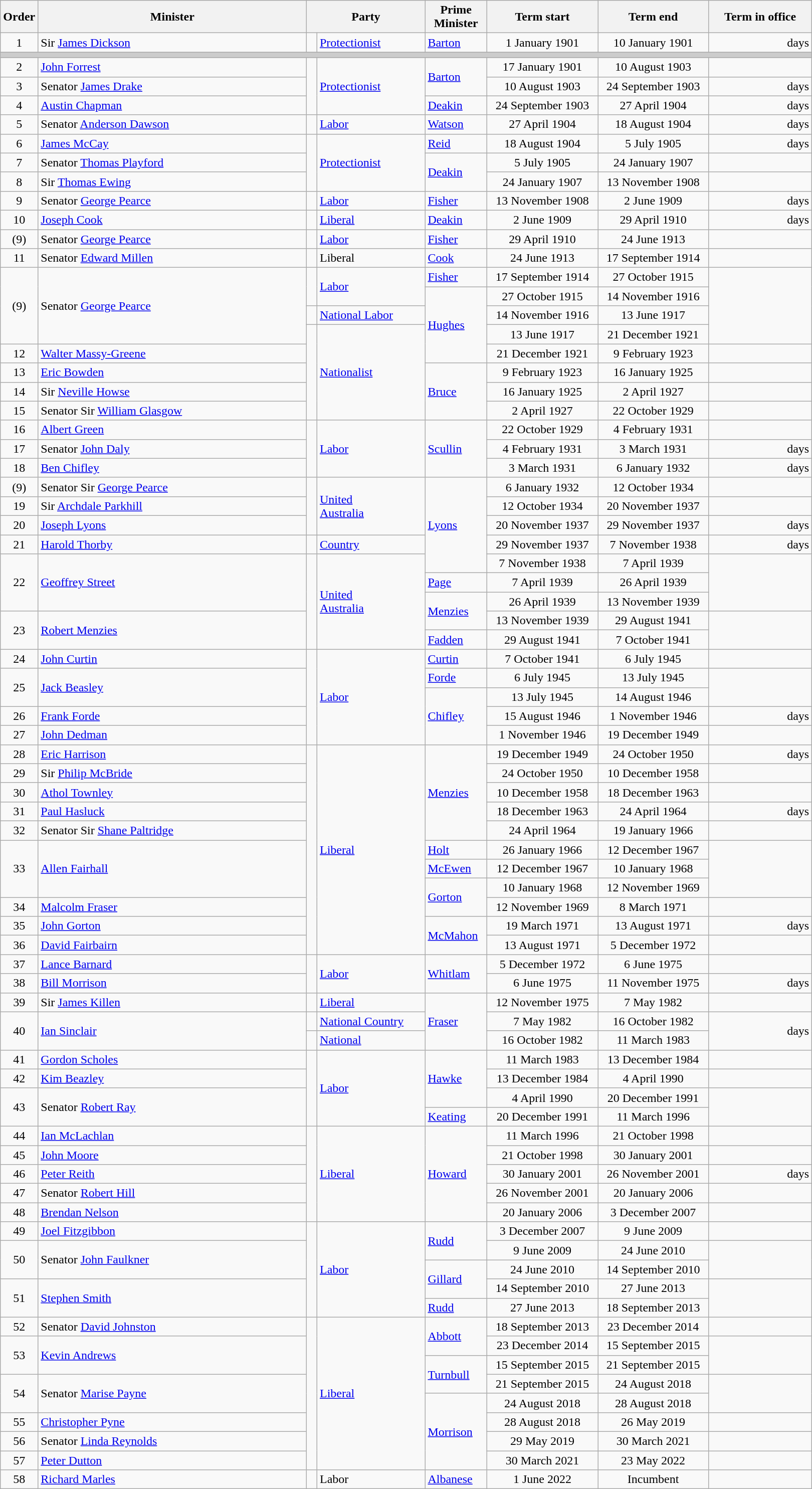<table class="wikitable">
<tr>
<th width=5>Order</th>
<th width=350>Minister</th>
<th width=150 colspan=2>Party</th>
<th width=75>Prime Minister</th>
<th width=140>Term start</th>
<th width= 140>Term end</th>
<th width=130>Term in office</th>
</tr>
<tr>
<td align=center>1</td>
<td>Sir <a href='#'>James Dickson</a> </td>
<td> </td>
<td><a href='#'>Protectionist</a></td>
<td><a href='#'>Barton</a></td>
<td align=center>1 January 1901</td>
<td align=center>10 January 1901</td>
<td align=right> days</td>
</tr>
<tr>
<th colspan=8 style="background: #cccccc;"></th>
</tr>
<tr>
<td align=center align=center>2</td>
<td><a href='#'>John Forrest</a> </td>
<td rowspan=3 > </td>
<td rowspan=3><a href='#'>Protectionist</a></td>
<td rowspan=2><a href='#'>Barton</a></td>
<td align=center>17 January 1901</td>
<td align=center>10 August 1903</td>
<td align=right></td>
</tr>
<tr>
<td align=center>3</td>
<td>Senator <a href='#'>James Drake</a></td>
<td align=center>10 August 1903</td>
<td align=center align=center>24 September 1903</td>
<td align=right> days</td>
</tr>
<tr>
<td align=center>4</td>
<td><a href='#'>Austin Chapman</a> </td>
<td><a href='#'>Deakin</a></td>
<td align=center align=center>24 September 1903</td>
<td align=center align=center>27 April 1904</td>
<td align=right> days</td>
</tr>
<tr>
<td align=center>5</td>
<td>Senator <a href='#'>Anderson Dawson</a></td>
<td></td>
<td><a href='#'>Labor</a></td>
<td><a href='#'>Watson</a></td>
<td align=center align=center>27 April 1904</td>
<td align=center>18 August 1904</td>
<td align=right> days</td>
</tr>
<tr>
<td align=center>6</td>
<td><a href='#'>James McCay</a> </td>
<td rowspan=3 ></td>
<td rowspan=3><a href='#'>Protectionist</a></td>
<td><a href='#'>Reid</a></td>
<td align=center>18 August 1904</td>
<td align=center>5 July 1905</td>
<td align=right> days</td>
</tr>
<tr>
<td align=center>7</td>
<td>Senator <a href='#'>Thomas Playford</a></td>
<td rowspan=2><a href='#'>Deakin</a></td>
<td align=center>5 July 1905</td>
<td align=center align=center>24 January 1907</td>
<td align=right></td>
</tr>
<tr>
<td align=center>8</td>
<td>Sir <a href='#'>Thomas Ewing</a> </td>
<td align=center align=center>24 January 1907</td>
<td align=center>13 November 1908</td>
<td align=right></td>
</tr>
<tr>
<td align=center>9</td>
<td>Senator <a href='#'>George Pearce</a></td>
<td></td>
<td><a href='#'>Labor</a></td>
<td><a href='#'>Fisher</a></td>
<td align=center>13 November 1908</td>
<td align=center align=center>2 June 1909</td>
<td align=right> days</td>
</tr>
<tr>
<td align=center>10</td>
<td><a href='#'>Joseph Cook</a> </td>
<td></td>
<td><a href='#'>Liberal</a></td>
<td><a href='#'>Deakin</a></td>
<td align=center align=center>2 June 1909</td>
<td align=center align=center>29 April 1910</td>
<td align=right> days</td>
</tr>
<tr>
<td align=center>(9)</td>
<td>Senator <a href='#'>George Pearce</a></td>
<td></td>
<td><a href='#'>Labor</a></td>
<td><a href='#'>Fisher</a></td>
<td align=center align=center>29 April 1910</td>
<td align=center align=center>24 June 1913</td>
<td align=right></td>
</tr>
<tr>
<td align=center>11</td>
<td>Senator <a href='#'>Edward Millen</a></td>
<td></td>
<td>Liberal</td>
<td><a href='#'>Cook</a></td>
<td align=center align=center>24 June 1913</td>
<td align=center>17 September 1914</td>
<td align=right></td>
</tr>
<tr>
<td rowspan=4 align=center>(9)</td>
<td rowspan=4>Senator <a href='#'>George Pearce</a></td>
<td rowspan=2 ></td>
<td rowspan=2><a href='#'>Labor</a></td>
<td><a href='#'>Fisher</a></td>
<td align=center>17 September 1914</td>
<td align=center align=center>27 October 1915</td>
<td rowspan=4 align=right></td>
</tr>
<tr>
<td rowspan=4><a href='#'>Hughes</a></td>
<td align=center align=center>27 October 1915</td>
<td align=center>14 November 1916</td>
</tr>
<tr>
<td></td>
<td><a href='#'>National Labor</a></td>
<td align=center>14 November 1916</td>
<td align=center>13 June 1917</td>
</tr>
<tr>
<td rowspan=5 ></td>
<td rowspan=5><a href='#'>Nationalist</a></td>
<td align=center>13 June 1917</td>
<td align=center align=center>21 December 1921</td>
</tr>
<tr>
<td align=center>12</td>
<td><a href='#'>Walter Massy-Greene</a> </td>
<td align=center align=center>21 December 1921</td>
<td align=center>9 February 1923</td>
<td align=right></td>
</tr>
<tr>
<td align=center>13</td>
<td><a href='#'>Eric Bowden</a> </td>
<td rowspan=3><a href='#'>Bruce</a></td>
<td align=center>9 February 1923</td>
<td align=center>16 January 1925</td>
<td align=right></td>
</tr>
<tr>
<td align=center>14</td>
<td>Sir <a href='#'>Neville Howse</a> </td>
<td align=center>16 January 1925</td>
<td align=center align=center>2 April 1927</td>
<td align=right></td>
</tr>
<tr>
<td align=center>15</td>
<td>Senator Sir <a href='#'>William Glasgow</a> </td>
<td align=center align=center>2 April 1927</td>
<td align=center align=center>22 October 1929</td>
<td align=right></td>
</tr>
<tr>
<td align=center>16</td>
<td><a href='#'>Albert Green</a> </td>
<td rowspan=3 ></td>
<td rowspan=3><a href='#'>Labor</a></td>
<td rowspan=3><a href='#'>Scullin</a></td>
<td align=center align=center>22 October 1929</td>
<td align=center>4 February 1931</td>
<td align=right></td>
</tr>
<tr>
<td align=center>17</td>
<td>Senator <a href='#'>John Daly</a></td>
<td align=center>4 February 1931</td>
<td align=center>3 March 1931</td>
<td align=right> days</td>
</tr>
<tr>
<td align=center>18</td>
<td><a href='#'>Ben Chifley</a> </td>
<td align=center>3 March 1931</td>
<td align=center>6 January 1932</td>
<td align=right> days</td>
</tr>
<tr>
<td align=center>(9)</td>
<td>Senator Sir <a href='#'>George Pearce</a> </td>
<td rowspan=3 ></td>
<td rowspan=3><a href='#'>United<br>Australia</a></td>
<td rowspan=5><a href='#'>Lyons</a></td>
<td align=center>6 January 1932</td>
<td align=center>12 October 1934</td>
<td align=right></td>
</tr>
<tr>
<td align=center>19</td>
<td>Sir <a href='#'>Archdale Parkhill</a> </td>
<td align=center>12 October 1934</td>
<td align=center align=center>20 November 1937</td>
<td align=right></td>
</tr>
<tr>
<td align=center>20</td>
<td><a href='#'>Joseph Lyons</a> </td>
<td align=center align=center>20 November 1937</td>
<td align=center align=center>29 November 1937</td>
<td align=right> days</td>
</tr>
<tr>
<td align=center align=center>21</td>
<td><a href='#'>Harold Thorby</a> </td>
<td></td>
<td><a href='#'>Country</a></td>
<td align=center align=center>29 November 1937</td>
<td align=center>7 November 1938</td>
<td align=right> days</td>
</tr>
<tr>
<td rowspan=3 align=center align=center>22</td>
<td rowspan=3><a href='#'>Geoffrey Street</a> </td>
<td rowspan=5 ></td>
<td rowspan=5><a href='#'>United<br>Australia</a></td>
<td align=center>7 November 1938</td>
<td align=center>7 April 1939</td>
<td rowspan=3 align=right></td>
</tr>
<tr>
<td><a href='#'>Page</a></td>
<td align=center>7 April 1939</td>
<td align=center align=center>26 April 1939</td>
</tr>
<tr>
<td rowspan=2><a href='#'>Menzies</a></td>
<td align=center align=center>26 April 1939</td>
<td align=center>13 November 1939</td>
</tr>
<tr>
<td rowspan=2 align=center align=center>23</td>
<td rowspan=2><a href='#'>Robert Menzies</a> </td>
<td align=center>13 November 1939</td>
<td align=center align=center>29 August 1941</td>
<td rowspan=2 align=right></td>
</tr>
<tr>
<td><a href='#'>Fadden</a></td>
<td align=center align=center>29 August 1941</td>
<td align=center>7 October 1941</td>
</tr>
<tr>
<td align=center align=center>24</td>
<td><a href='#'>John Curtin</a> </td>
<td rowspan=5 ></td>
<td rowspan=5><a href='#'>Labor</a></td>
<td><a href='#'>Curtin</a></td>
<td align=center>7 October 1941</td>
<td align=center>6 July 1945</td>
<td align=right></td>
</tr>
<tr>
<td rowspan=2 align=center align=center>25</td>
<td rowspan=2><a href='#'>Jack Beasley</a> </td>
<td><a href='#'>Forde</a></td>
<td align=center>6 July 1945</td>
<td align=center>13 July 1945</td>
<td rowspan=2 align=right></td>
</tr>
<tr>
<td rowspan=3><a href='#'>Chifley</a></td>
<td align=center>13 July 1945</td>
<td align=center>14 August 1946</td>
</tr>
<tr>
<td align=center align=center>26</td>
<td><a href='#'>Frank Forde</a> </td>
<td align=center>15 August 1946</td>
<td align=center>1 November 1946</td>
<td align=right> days</td>
</tr>
<tr>
<td align=center align=center>27</td>
<td><a href='#'>John Dedman</a> </td>
<td align=center>1 November 1946</td>
<td align=center>19 December 1949</td>
<td align=right></td>
</tr>
<tr>
<td align=center align=center>28</td>
<td><a href='#'>Eric Harrison</a> </td>
<td rowspan=11 ></td>
<td rowspan=11><a href='#'>Liberal</a></td>
<td rowspan=5><a href='#'>Menzies</a></td>
<td align=center>19 December 1949</td>
<td align=center align=center>24 October 1950</td>
<td align=right> days</td>
</tr>
<tr>
<td align=center align=center>29</td>
<td>Sir <a href='#'>Philip McBride</a> </td>
<td align=center align=center>24 October 1950</td>
<td align=center>10 December 1958</td>
<td align=right><strong></strong></td>
</tr>
<tr>
<td align=center align=center>30</td>
<td><a href='#'>Athol Townley</a> </td>
<td align=center>10 December 1958</td>
<td align=center>18 December 1963</td>
<td align=right></td>
</tr>
<tr>
<td align=center>31</td>
<td><a href='#'>Paul Hasluck</a> </td>
<td align=center>18 December 1963</td>
<td align=center align=center>24 April 1964</td>
<td align=right> days</td>
</tr>
<tr>
<td align=center>32</td>
<td>Senator Sir <a href='#'>Shane Paltridge</a> </td>
<td align=center align=center>24 April 1964</td>
<td align=center>19 January 1966</td>
<td align=right></td>
</tr>
<tr>
<td rowspan=3 align=center>33</td>
<td rowspan=3><a href='#'>Allen Fairhall</a> </td>
<td><a href='#'>Holt</a></td>
<td align=center>26 January 1966</td>
<td align=center>12 December 1967</td>
<td rowspan=3 align=right></td>
</tr>
<tr>
<td><a href='#'>McEwen</a></td>
<td align=center>12 December 1967</td>
<td align=center>10 January 1968</td>
</tr>
<tr>
<td rowspan=2><a href='#'>Gorton</a></td>
<td align=center>10 January 1968</td>
<td align=center>12 November 1969</td>
</tr>
<tr>
<td align=center>34</td>
<td><a href='#'>Malcolm Fraser</a> </td>
<td align=center>12 November 1969</td>
<td align=center>8 March 1971</td>
<td align=right></td>
</tr>
<tr>
<td align=center>35</td>
<td><a href='#'>John Gorton</a> </td>
<td rowspan=2><a href='#'>McMahon</a></td>
<td align=center>19 March 1971</td>
<td align=center>13 August 1971</td>
<td align=right> days</td>
</tr>
<tr>
<td align=center>36</td>
<td><a href='#'>David Fairbairn</a> </td>
<td align=center>13 August 1971</td>
<td align=center>5 December 1972</td>
<td align=right></td>
</tr>
<tr>
<td align=center>37</td>
<td><a href='#'>Lance Barnard</a> </td>
<td rowspan=2 ></td>
<td rowspan=2><a href='#'>Labor</a></td>
<td rowspan=2><a href='#'>Whitlam</a></td>
<td align=center>5 December 1972</td>
<td align=center>6 June 1975</td>
<td align=right></td>
</tr>
<tr>
<td align=center>38</td>
<td><a href='#'>Bill Morrison</a> </td>
<td align=center>6 June 1975</td>
<td align=center>11 November 1975</td>
<td align=right> days</td>
</tr>
<tr>
<td align=center>39</td>
<td>Sir <a href='#'>James Killen</a> </td>
<td></td>
<td><a href='#'>Liberal</a></td>
<td rowspan=3><a href='#'>Fraser</a></td>
<td align=center>12 November 1975</td>
<td align=center>7 May 1982</td>
<td align=right></td>
</tr>
<tr>
<td rowspan=2 align=center>40</td>
<td rowspan=2><a href='#'>Ian Sinclair</a> </td>
<td></td>
<td><a href='#'>National Country</a></td>
<td align=center>7 May 1982</td>
<td align=center>16 October 1982</td>
<td rowspan=2 align=right> days</td>
</tr>
<tr>
<td></td>
<td><a href='#'>National</a></td>
<td align=center>16 October 1982</td>
<td align=center>11 March 1983</td>
</tr>
<tr>
<td align=center>41</td>
<td><a href='#'>Gordon Scholes</a> </td>
<td rowspan=4 ></td>
<td rowspan=4><a href='#'>Labor</a></td>
<td rowspan=3><a href='#'>Hawke</a></td>
<td align=center>11 March 1983</td>
<td align=center>13 December 1984</td>
<td align=right></td>
</tr>
<tr>
<td align=center>42</td>
<td><a href='#'>Kim Beazley</a> </td>
<td align=center>13 December 1984</td>
<td align=center>4 April 1990</td>
<td align=right></td>
</tr>
<tr>
<td rowspan=2 align=center>43</td>
<td rowspan=2>Senator <a href='#'>Robert Ray</a></td>
<td align=center>4 April 1990</td>
<td align=center align=center>20 December 1991</td>
<td rowspan=2 align=right></td>
</tr>
<tr>
<td><a href='#'>Keating</a></td>
<td align=center align=center>20 December 1991</td>
<td align=center>11 March 1996</td>
</tr>
<tr>
<td align=center>44</td>
<td><a href='#'>Ian McLachlan</a> </td>
<td rowspan=5 ></td>
<td rowspan=5><a href='#'>Liberal</a></td>
<td rowspan=5><a href='#'>Howard</a></td>
<td align=center>11 March 1996</td>
<td align=center align=center>21 October 1998</td>
<td align=right></td>
</tr>
<tr>
<td align=center>45</td>
<td><a href='#'>John Moore</a> </td>
<td align=center align=center>21 October 1998</td>
<td align=center>30 January 2001</td>
<td align=right></td>
</tr>
<tr>
<td align=center>46</td>
<td><a href='#'>Peter Reith</a> </td>
<td align=center>30 January 2001</td>
<td align=center align=center>26 November 2001</td>
<td align=right> days</td>
</tr>
<tr>
<td align=center>47</td>
<td>Senator <a href='#'>Robert Hill</a></td>
<td align=center align=center>26 November 2001</td>
<td align=center align=center>20 January 2006</td>
<td align=right></td>
</tr>
<tr>
<td align=center>48</td>
<td><a href='#'>Brendan Nelson</a> </td>
<td align=center align=center>20 January 2006</td>
<td align=center>3 December 2007</td>
<td align=right></td>
</tr>
<tr>
<td align=center>49</td>
<td><a href='#'>Joel Fitzgibbon</a> </td>
<td rowspan=5 ></td>
<td rowspan=5><a href='#'>Labor</a></td>
<td rowspan=2><a href='#'>Rudd</a></td>
<td align=center>3 December 2007</td>
<td align=center>9 June 2009</td>
<td align=right></td>
</tr>
<tr>
<td rowspan=2 align=center>50</td>
<td rowspan=2>Senator <a href='#'>John Faulkner</a></td>
<td align=center>9 June 2009</td>
<td align=center align=center>24 June 2010</td>
<td rowspan=2 align=right></td>
</tr>
<tr>
<td rowspan=2><a href='#'>Gillard</a></td>
<td align=center align=center>24 June 2010</td>
<td align=center>14 September 2010</td>
</tr>
<tr>
<td rowspan=2 align=center>51</td>
<td rowspan=2><a href='#'>Stephen Smith</a> </td>
<td align=center>14 September 2010</td>
<td align=center>27 June 2013</td>
<td rowspan=2 align=right></td>
</tr>
<tr>
<td><a href='#'>Rudd</a></td>
<td align=center>27 June 2013</td>
<td align=center>18 September 2013</td>
</tr>
<tr>
<td align=center>52</td>
<td>Senator <a href='#'>David Johnston</a></td>
<td rowspan="8" ></td>
<td rowspan="8"><a href='#'>Liberal</a></td>
<td rowspan=2><a href='#'>Abbott</a></td>
<td align=center>18 September 2013</td>
<td align=center>23 December 2014</td>
<td align=right></td>
</tr>
<tr>
<td rowspan=2 align=center>53</td>
<td rowspan=2><a href='#'>Kevin Andrews</a> </td>
<td align=center>23 December 2014</td>
<td align=center>15 September 2015</td>
<td rowspan=2 align=right></td>
</tr>
<tr>
<td rowspan="2"><a href='#'>Turnbull</a></td>
<td align=center>15 September 2015</td>
<td align="center">21 September 2015</td>
</tr>
<tr>
<td rowspan="2" align="center">54</td>
<td rowspan="2">Senator <a href='#'>Marise Payne</a></td>
<td align=center>21 September 2015</td>
<td align=center>24 August 2018</td>
<td rowspan="2" align="right"></td>
</tr>
<tr>
<td rowspan="4"><a href='#'>Morrison</a></td>
<td align=center>24 August 2018</td>
<td align=center>28 August 2018</td>
</tr>
<tr>
<td align="center">55</td>
<td><a href='#'>Christopher Pyne</a> </td>
<td align=center>28 August 2018</td>
<td align=center>26 May 2019</td>
<td align="right"></td>
</tr>
<tr>
<td align="center">56</td>
<td>Senator <a href='#'>Linda Reynolds</a> </td>
<td align=center>29 May 2019</td>
<td align=center>30 March 2021</td>
<td align="right"></td>
</tr>
<tr>
<td align="center">57</td>
<td><a href='#'>Peter Dutton</a> </td>
<td align=center>30 March 2021</td>
<td align=center>23 May 2022</td>
<td align="right"></td>
</tr>
<tr>
<td align="center">58</td>
<td><a href='#'>Richard Marles</a> </td>
<td></td>
<td>Labor</td>
<td><a href='#'>Albanese</a></td>
<td align=center>1 June 2022</td>
<td align=center>Incumbent</td>
<td align="right"></td>
</tr>
</table>
